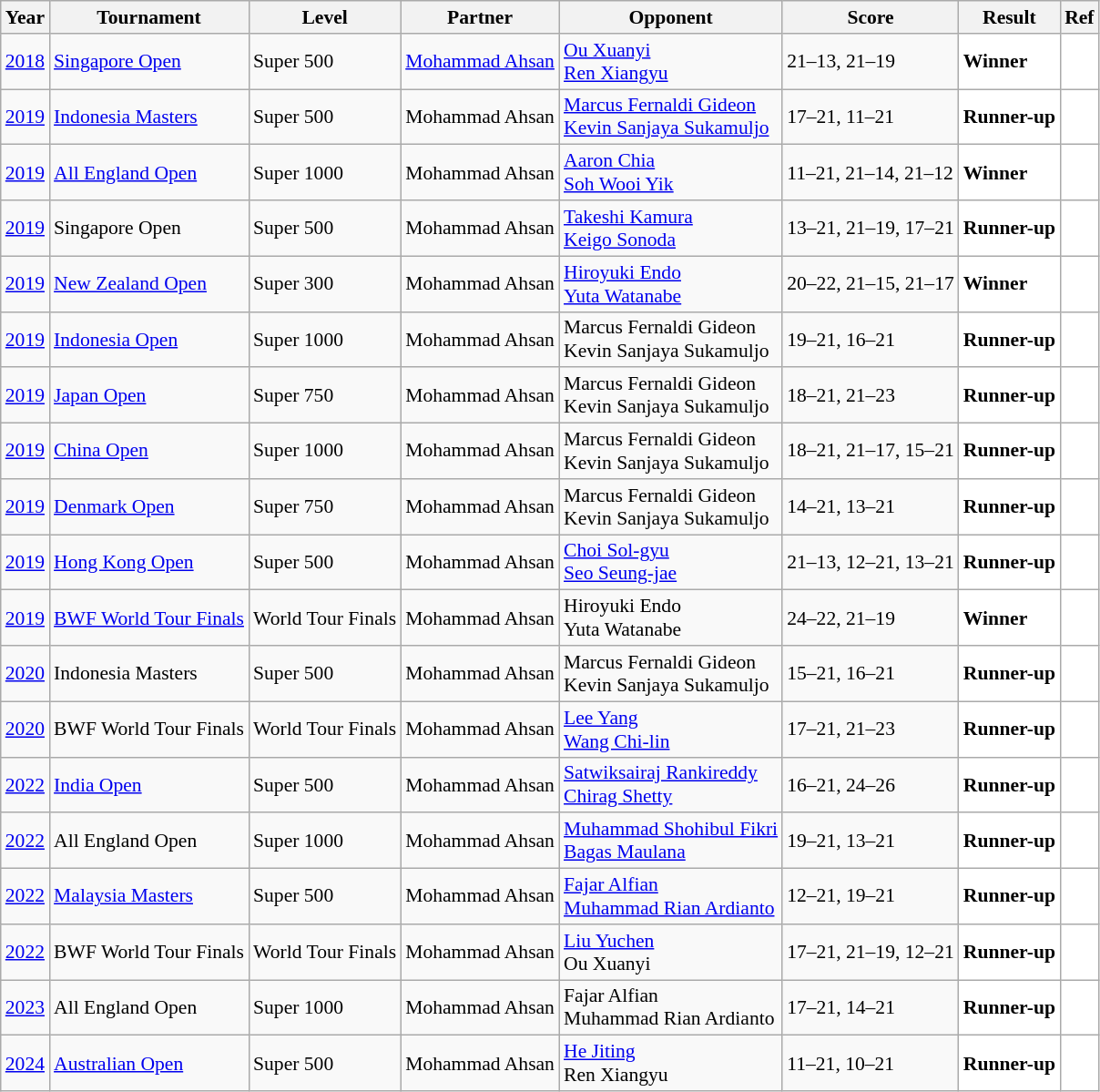<table class="sortable wikitable" style="font-size: 90%">
<tr>
<th>Year</th>
<th>Tournament</th>
<th>Level</th>
<th>Partner</th>
<th>Opponent</th>
<th>Score</th>
<th>Result</th>
<th>Ref</th>
</tr>
<tr>
<td align="center"><a href='#'>2018</a></td>
<td align="left"><a href='#'>Singapore Open</a></td>
<td align="left">Super 500</td>
<td align="left"> <a href='#'>Mohammad Ahsan</a></td>
<td align="left"> <a href='#'>Ou Xuanyi</a><br> <a href='#'>Ren Xiangyu</a></td>
<td align="left">21–13, 21–19</td>
<td style="text-align:left; background:white"> <strong>Winner</strong></td>
<td style="text-align:center; background:white"></td>
</tr>
<tr>
<td align="center"><a href='#'>2019</a></td>
<td align="left"><a href='#'>Indonesia Masters</a></td>
<td align="left">Super 500</td>
<td align="left"> Mohammad Ahsan</td>
<td align="left"> <a href='#'>Marcus Fernaldi Gideon</a><br> <a href='#'>Kevin Sanjaya Sukamuljo</a></td>
<td align="left">17–21, 11–21</td>
<td style="text-align:left; background:white"> <strong>Runner-up</strong></td>
<td style="text-align:center; background:white"></td>
</tr>
<tr>
<td align="center"><a href='#'>2019</a></td>
<td align="left"><a href='#'>All England Open</a></td>
<td align="left">Super 1000</td>
<td align="left"> Mohammad Ahsan</td>
<td align="left"> <a href='#'>Aaron Chia</a><br> <a href='#'>Soh Wooi Yik</a></td>
<td align="left">11–21, 21–14, 21–12</td>
<td style="text-align:left; background:white"> <strong>Winner</strong></td>
<td style="text-align:center; background:white"></td>
</tr>
<tr>
<td align="center"><a href='#'>2019</a></td>
<td align="left">Singapore Open</td>
<td align="left">Super 500</td>
<td align="left"> Mohammad Ahsan</td>
<td align="left"> <a href='#'>Takeshi Kamura</a><br> <a href='#'>Keigo Sonoda</a></td>
<td align="left">13–21, 21–19, 17–21</td>
<td style="text-align:left; background:white"> <strong>Runner-up</strong></td>
<td style="text-align:center; background:white"></td>
</tr>
<tr>
<td align="center"><a href='#'>2019</a></td>
<td align="left"><a href='#'>New Zealand Open</a></td>
<td align="left">Super 300</td>
<td align="left"> Mohammad Ahsan</td>
<td align="left"> <a href='#'>Hiroyuki Endo</a><br> <a href='#'>Yuta Watanabe</a></td>
<td align="left">20–22, 21–15, 21–17</td>
<td style="text-align:left; background:white"> <strong>Winner</strong></td>
<td style="text-align:center; background:white"></td>
</tr>
<tr>
<td align="center"><a href='#'>2019</a></td>
<td align="left"><a href='#'>Indonesia Open</a></td>
<td align="left">Super 1000</td>
<td align="left"> Mohammad Ahsan</td>
<td align="left"> Marcus Fernaldi Gideon<br> Kevin Sanjaya Sukamuljo</td>
<td align="left">19–21, 16–21</td>
<td style="text-align:left; background:white"> <strong>Runner-up</strong></td>
<td style="text-align:center; background:white"></td>
</tr>
<tr>
<td align="center"><a href='#'>2019</a></td>
<td align="left"><a href='#'>Japan Open</a></td>
<td align="left">Super 750</td>
<td align="left"> Mohammad Ahsan</td>
<td align="left"> Marcus Fernaldi Gideon<br> Kevin Sanjaya Sukamuljo</td>
<td align="left">18–21, 21–23</td>
<td style="text-align:left; background:white"> <strong>Runner-up</strong></td>
<td style="text-align:center; background:white"></td>
</tr>
<tr>
<td align="center"><a href='#'>2019</a></td>
<td align="left"><a href='#'>China Open</a></td>
<td align="left">Super 1000</td>
<td align="left"> Mohammad Ahsan</td>
<td align="left"> Marcus Fernaldi Gideon<br> Kevin Sanjaya Sukamuljo</td>
<td align="left">18–21, 21–17, 15–21</td>
<td style="text-align:left; background:white"> <strong>Runner-up</strong></td>
<td style="text-align:center; background:white"></td>
</tr>
<tr>
<td align="center"><a href='#'>2019</a></td>
<td align="left"><a href='#'>Denmark Open</a></td>
<td align="left">Super 750</td>
<td align="left"> Mohammad Ahsan</td>
<td align="left"> Marcus Fernaldi Gideon<br> Kevin Sanjaya Sukamuljo</td>
<td align="left">14–21, 13–21</td>
<td style="text-align:left; background:white"> <strong>Runner-up</strong></td>
<td style="text-align:center; background:white"></td>
</tr>
<tr>
<td align="center"><a href='#'>2019</a></td>
<td align="left"><a href='#'>Hong Kong Open</a></td>
<td align="left">Super 500</td>
<td align="left"> Mohammad Ahsan</td>
<td align="left"> <a href='#'>Choi Sol-gyu</a><br> <a href='#'>Seo Seung-jae</a></td>
<td align="left">21–13, 12–21, 13–21</td>
<td style="text-align:left; background:white"> <strong>Runner-up</strong></td>
<td style="text-align:center; background:white"></td>
</tr>
<tr>
<td align="center"><a href='#'>2019</a></td>
<td align="left"><a href='#'>BWF World Tour Finals</a></td>
<td align="left">World Tour Finals</td>
<td align="left"> Mohammad Ahsan</td>
<td align="left"> Hiroyuki Endo<br> Yuta Watanabe</td>
<td align="left">24–22, 21–19</td>
<td style="text-align:left; background:white"> <strong>Winner</strong></td>
<td style="text-align:center; background:white"></td>
</tr>
<tr>
<td align="center"><a href='#'>2020</a></td>
<td align="left">Indonesia Masters</td>
<td align="left">Super 500</td>
<td align="left"> Mohammad Ahsan</td>
<td align="left"> Marcus Fernaldi Gideon<br> Kevin Sanjaya Sukamuljo</td>
<td align="left">15–21, 16–21</td>
<td style="text-align:left; background:white"> <strong>Runner-up</strong></td>
<td style="text-align:center; background:white"></td>
</tr>
<tr>
<td align="center"><a href='#'>2020</a></td>
<td align="left">BWF World Tour Finals</td>
<td align="left">World Tour Finals</td>
<td align="left"> Mohammad Ahsan</td>
<td align="left"> <a href='#'>Lee Yang</a><br> <a href='#'>Wang Chi-lin</a></td>
<td align="left">17–21, 21–23</td>
<td style="text-align:left; background:white"> <strong>Runner-up</strong></td>
<td style="text-align:center; background:white"></td>
</tr>
<tr>
<td align="center"><a href='#'>2022</a></td>
<td align="left"><a href='#'>India Open</a></td>
<td align="left">Super 500</td>
<td align="left"> Mohammad Ahsan</td>
<td align="left"> <a href='#'>Satwiksairaj Rankireddy</a><br> <a href='#'>Chirag Shetty</a></td>
<td align="left">16–21, 24–26</td>
<td style="text-align:left; background:white"> <strong>Runner-up</strong></td>
<td style="text-align:center; background:white"></td>
</tr>
<tr>
<td align="center"><a href='#'>2022</a></td>
<td align="left">All England Open</td>
<td align="left">Super 1000</td>
<td align="left"> Mohammad Ahsan</td>
<td align="left"> <a href='#'>Muhammad Shohibul Fikri</a><br> <a href='#'>Bagas Maulana</a></td>
<td align="left">19–21, 13–21</td>
<td style="text-align:left; background:white"> <strong>Runner-up</strong></td>
<td style="text-align:center; background:white"></td>
</tr>
<tr>
<td align="center"><a href='#'>2022</a></td>
<td align="left"><a href='#'>Malaysia Masters</a></td>
<td align="left">Super 500</td>
<td align="left"> Mohammad Ahsan</td>
<td align="left"> <a href='#'>Fajar Alfian</a><br> <a href='#'>Muhammad Rian Ardianto</a></td>
<td align="left">12–21, 19–21</td>
<td style="text-align:left; background:white"> <strong>Runner-up</strong></td>
<td style="text-align:center; background:white"></td>
</tr>
<tr>
<td align="center"><a href='#'>2022</a></td>
<td align="left">BWF World Tour Finals</td>
<td align="left">World Tour Finals</td>
<td align="left"> Mohammad Ahsan</td>
<td align="left"> <a href='#'>Liu Yuchen</a><br> Ou Xuanyi</td>
<td align="left">17–21, 21–19, 12–21</td>
<td style="text-align:left; background:white"> <strong>Runner-up</strong></td>
<td style="text-align:center; background:white"></td>
</tr>
<tr>
<td align="center"><a href='#'>2023</a></td>
<td align="left">All England Open</td>
<td align="left">Super 1000</td>
<td align="left"> Mohammad Ahsan</td>
<td align="left"> Fajar Alfian<br> Muhammad Rian Ardianto</td>
<td align="left">17–21, 14–21</td>
<td style="text-align:left; background:white"> <strong>Runner-up</strong></td>
<td style="text-align:center; background:white"></td>
</tr>
<tr>
<td align="center"><a href='#'>2024</a></td>
<td align="left"><a href='#'>Australian Open</a></td>
<td align="left">Super 500</td>
<td align="left"> Mohammad Ahsan</td>
<td align="left"> <a href='#'>He Jiting</a><br> Ren Xiangyu</td>
<td align="left">11–21, 10–21</td>
<td style="text-align:left; background:white"> <strong>Runner-up</strong></td>
<td style="text-align:center; background:white"></td>
</tr>
</table>
